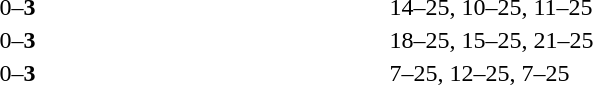<table>
<tr>
<th width=200></th>
<th width=80></th>
<th width=200></th>
<th width=220></th>
</tr>
<tr>
<td align=right></td>
<td align=center>0–<strong>3</strong></td>
<td><strong></strong></td>
<td>14–25, 10–25, 11–25</td>
</tr>
<tr>
<td align=right></td>
<td align=center>0–<strong>3</strong></td>
<td><strong></strong></td>
<td>18–25, 15–25, 21–25</td>
</tr>
<tr>
<td align=right></td>
<td align=center>0–<strong>3</strong></td>
<td><strong></strong></td>
<td>7–25, 12–25, 7–25</td>
</tr>
</table>
